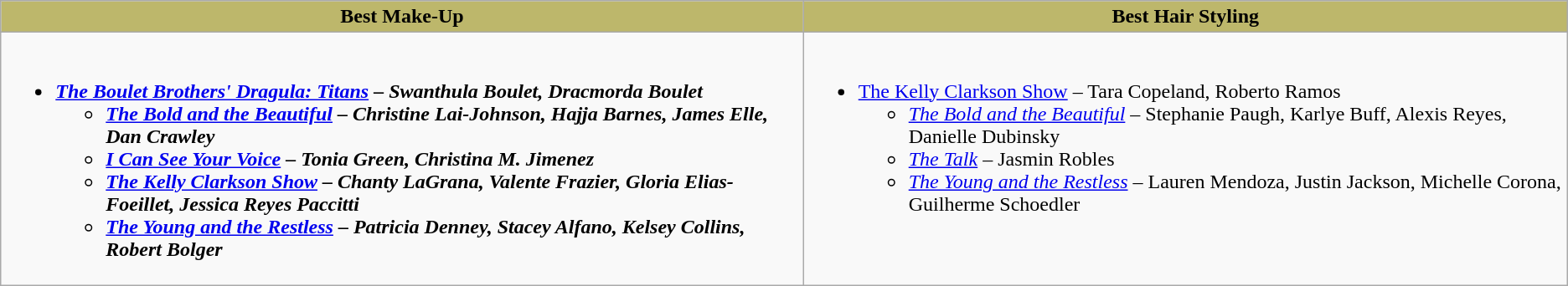<table class=wikitable>
<tr>
<th style="background:#BDB76B;">Best Make-Up</th>
<th style="background:#BDB76B;">Best Hair Styling</th>
</tr>
<tr>
<td valign="top"><br><ul><li><strong><em><a href='#'>The Boulet Brothers' Dragula: Titans</a><em> – Swanthula Boulet, Dracmorda Boulet<strong><ul><li></em><a href='#'>The Bold and the Beautiful</a><em> – Christine Lai-Johnson, Hajja Barnes, James Elle, Dan Crawley</li><li></em><a href='#'>I Can See Your Voice</a><em> – Tonia Green, Christina M. Jimenez</li><li></em><a href='#'>The Kelly Clarkson Show</a><em> – Chanty LaGrana, Valente Frazier, Gloria Elias-Foeillet, Jessica Reyes Paccitti</li><li></em><a href='#'>The Young and the Restless</a><em> – Patricia Denney, Stacey Alfano, Kelsey Collins, Robert Bolger</li></ul></li></ul></td>
<td valign="top"><br><ul><li></em></strong><a href='#'>The Kelly Clarkson Show</a></em> – Tara Copeland, Roberto Ramos</strong><ul><li><em><a href='#'>The Bold and the Beautiful</a></em> – Stephanie Paugh, Karlye Buff, Alexis Reyes, Danielle Dubinsky</li><li><em><a href='#'>The Talk</a></em> – Jasmin Robles</li><li><em><a href='#'>The Young and the Restless</a></em> – Lauren Mendoza, Justin Jackson, Michelle Corona, Guilherme Schoedler</li></ul></li></ul></td>
</tr>
</table>
